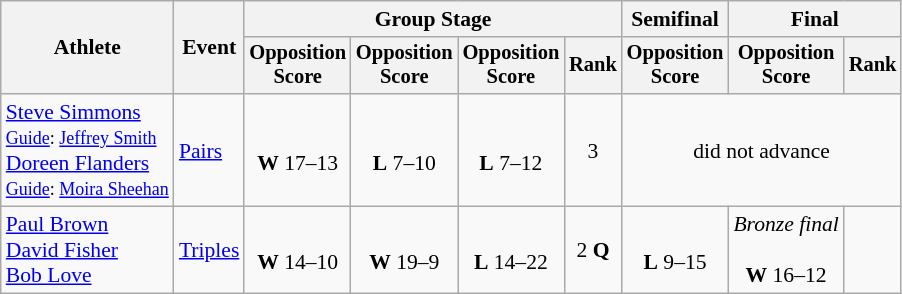<table class="wikitable" style="font-size:90%">
<tr>
<th rowspan=2>Athlete</th>
<th rowspan=2>Event</th>
<th colspan=4>Group Stage</th>
<th>Semifinal</th>
<th colspan=2>Final</th>
</tr>
<tr style="font-size:95%">
<th>Opposition<br>Score</th>
<th>Opposition<br>Score</th>
<th>Opposition<br>Score</th>
<th>Rank</th>
<th>Opposition<br>Score</th>
<th>Opposition<br>Score</th>
<th>Rank</th>
</tr>
<tr align=center>
<td align=left><a href='#'>Steve Simmons</a><br><small><a href='#'>Guide</a>: <a href='#'>Jeffrey Smith</a></small><br><a href='#'>Doreen Flanders</a><br><small><a href='#'>Guide</a>: <a href='#'>Moira Sheehan</a></small></td>
<td align=left><a href='#'>Pairs</a></td>
<td><br><strong>W</strong> 17–13</td>
<td><br><strong>L</strong> 7–10</td>
<td><br><strong>L</strong> 7–12</td>
<td>3</td>
<td colspan=3>did not advance</td>
</tr>
<tr align=center>
<td align=left><a href='#'>Paul Brown</a><br><a href='#'>David Fisher</a><br><a href='#'>Bob Love</a></td>
<td align=left><a href='#'>Triples</a></td>
<td><br><strong>W</strong> 14–10</td>
<td><br><strong>W</strong> 19–9</td>
<td><br><strong>L</strong> 14–22</td>
<td>2 <strong>Q</strong></td>
<td><br><strong>L</strong> 9–15</td>
<td><em>Bronze final</em><br><br><strong>W</strong> 16–12</td>
<td></td>
</tr>
</table>
